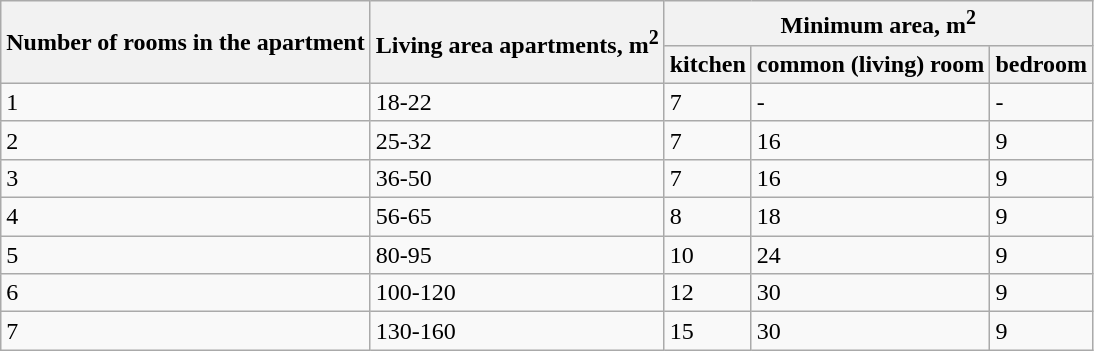<table class="wikitable">
<tr>
<th rowspan="2">Number of rooms in the apartment</th>
<th rowspan="2">Living area apartments, m<sup>2</sup></th>
<th colspan="3">Minimum area, m<sup>2</sup></th>
</tr>
<tr>
<th>kitchen</th>
<th>common (living) room</th>
<th>bedroom</th>
</tr>
<tr>
<td>1</td>
<td>18-22</td>
<td>7</td>
<td>-</td>
<td>-</td>
</tr>
<tr>
<td>2</td>
<td>25-32</td>
<td>7</td>
<td>16</td>
<td>9</td>
</tr>
<tr>
<td>3</td>
<td>36-50</td>
<td>7</td>
<td>16</td>
<td>9</td>
</tr>
<tr>
<td>4</td>
<td>56-65</td>
<td>8</td>
<td>18</td>
<td>9</td>
</tr>
<tr>
<td>5</td>
<td>80-95</td>
<td>10</td>
<td>24</td>
<td>9</td>
</tr>
<tr>
<td>6</td>
<td>100-120</td>
<td>12</td>
<td>30</td>
<td>9</td>
</tr>
<tr>
<td>7</td>
<td>130-160</td>
<td>15</td>
<td>30</td>
<td>9</td>
</tr>
</table>
